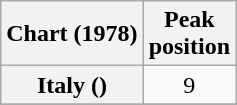<table class="wikitable sortable plainrowheaders" style="text-align:center">
<tr>
<th scope="col">Chart (1978)</th>
<th scope="col">Peak<br>position</th>
</tr>
<tr>
<th scope="row">Italy ()</th>
<td align="center">9</td>
</tr>
<tr>
</tr>
</table>
